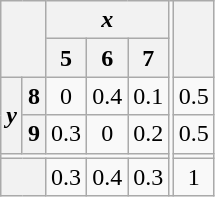<table class="wikitable" style="text-align:center;">
<tr>
<th rowspan="2" colspan="2"></th>
<th colspan="3"><em>x</em></th>
<td rowspan="6" style="padding:1px;"></td>
<th rowspan="2"></th>
</tr>
<tr>
<th>5</th>
<th>6</th>
<th>7</th>
</tr>
<tr>
<th rowspan="2"><em>y</em></th>
<th>8</th>
<td>0</td>
<td>0.4</td>
<td>0.1</td>
<td>0.5</td>
</tr>
<tr>
<th>9</th>
<td>0.3</td>
<td>0</td>
<td>0.2</td>
<td>0.5</td>
</tr>
<tr>
<td colspan="7" style="padding:1px;"></td>
</tr>
<tr>
<th colspan="2"></th>
<td>0.3</td>
<td>0.4</td>
<td>0.3</td>
<td>1</td>
</tr>
</table>
